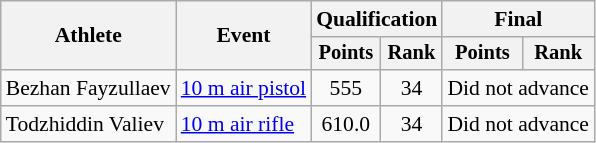<table class=wikitable style=font-size:90%;text-align:center>
<tr>
<th rowspan="2">Athlete</th>
<th rowspan="2">Event</th>
<th colspan=2>Qualification</th>
<th colspan=2>Final</th>
</tr>
<tr style="font-size:95%">
<th>Points</th>
<th>Rank</th>
<th>Points</th>
<th>Rank</th>
</tr>
<tr>
<td align=left>Bezhan Fayzullaev</td>
<td align=left><a href='#'>10 m air pistol</a></td>
<td>555</td>
<td>34</td>
<td colspan=2>Did not advance</td>
</tr>
<tr>
<td align=left>Todzhiddin Valiev</td>
<td align=left><a href='#'>10 m air rifle</a></td>
<td>610.0</td>
<td>34</td>
<td colspan=2>Did not advance</td>
</tr>
</table>
